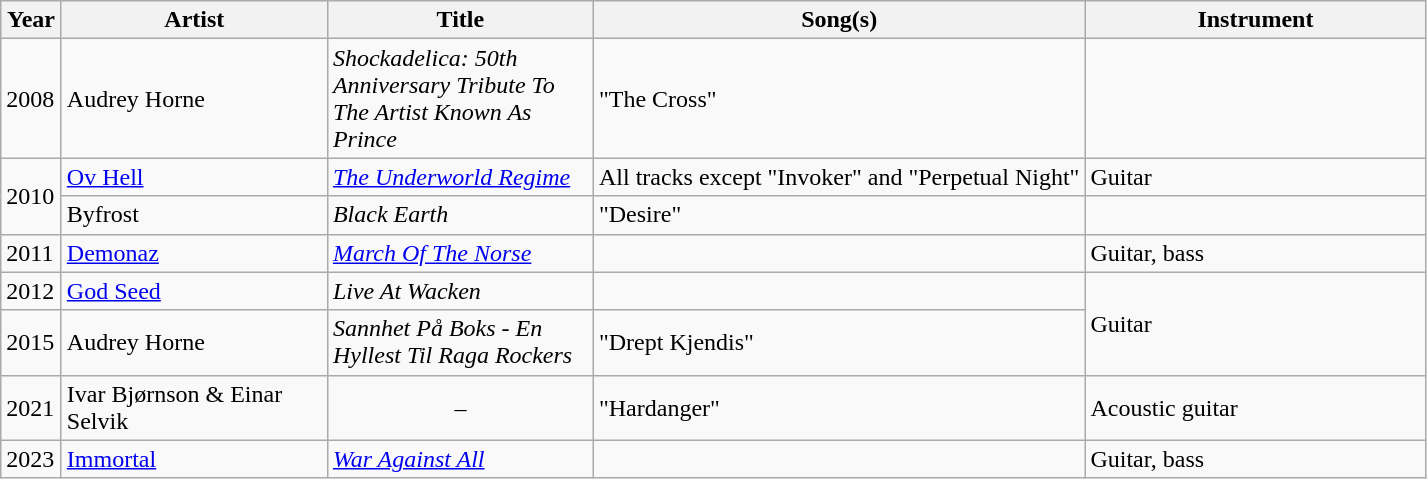<table class="wikitable sortable">
<tr>
<th width="33">Year</th>
<th width="170">Artist</th>
<th width="170">Title</th>
<th>Song(s)</th>
<th width="220">Instrument</th>
</tr>
<tr>
<td>2008</td>
<td>Audrey Horne</td>
<td><em>Shockadelica: 50th Anniversary Tribute To The Artist Known As Prince</em></td>
<td>"The Cross"</td>
<td></td>
</tr>
<tr>
<td rowspan="2">2010</td>
<td><a href='#'>Ov Hell</a></td>
<td><em><a href='#'>The Underworld Regime</a></em></td>
<td>All tracks except "Invoker" and "Perpetual Night"</td>
<td>Guitar</td>
</tr>
<tr>
<td>Byfrost</td>
<td><em>Black Earth</em></td>
<td>"Desire"</td>
<td></td>
</tr>
<tr>
<td>2011</td>
<td><a href='#'>Demonaz</a></td>
<td><em><a href='#'>March Of The Norse</a></em></td>
<td></td>
<td>Guitar, bass</td>
</tr>
<tr>
<td>2012</td>
<td><a href='#'>God Seed</a></td>
<td><em>Live At Wacken</em></td>
<td></td>
<td rowspan="2">Guitar</td>
</tr>
<tr>
<td>2015</td>
<td>Audrey Horne</td>
<td><em>Sannhet På Boks - En Hyllest Til Raga Rockers</em></td>
<td>"Drept Kjendis"</td>
</tr>
<tr>
<td>2021</td>
<td>Ivar Bjørnson & Einar Selvik</td>
<td align="center">–</td>
<td>"Hardanger"</td>
<td>Acoustic guitar</td>
</tr>
<tr>
<td>2023</td>
<td><a href='#'>Immortal</a></td>
<td><em><a href='#'>War Against All</a></em></td>
<td></td>
<td>Guitar, bass</td>
</tr>
</table>
